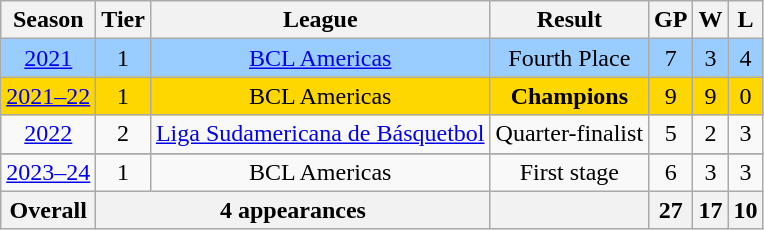<table class="wikitable" style="text-align:center;">
<tr>
<th>Season</th>
<th>Tier</th>
<th>League</th>
<th>Result</th>
<th>GP</th>
<th>W</th>
<th>L</th>
</tr>
<tr bgcolor=#9acdff>
<td><a href='#'>2021</a></td>
<td>1</td>
<td><a href='#'>BCL Americas</a></td>
<td>Fourth Place</td>
<td>7</td>
<td>3</td>
<td>4</td>
</tr>
<tr bgcolor=gold>
<td><a href='#'>2021–22</a></td>
<td>1</td>
<td>BCL Americas</td>
<td><strong>Champions</strong></td>
<td>9</td>
<td>9</td>
<td>0</td>
</tr>
<tr>
<td><a href='#'>2022</a></td>
<td>2</td>
<td><a href='#'>Liga Sudamericana de Básquetbol</a></td>
<td>Quarter-finalist</td>
<td>5</td>
<td>2</td>
<td>3</td>
</tr>
<tr>
</tr>
<tr>
<td><a href='#'>2023–24</a></td>
<td>1</td>
<td>BCL Americas</td>
<td>First stage</td>
<td>6</td>
<td>3</td>
<td>3</td>
</tr>
<tr>
<th>Overall</th>
<th colspan="2">4 appearances</th>
<th></th>
<th>27</th>
<th>17</th>
<th>10</th>
</tr>
</table>
